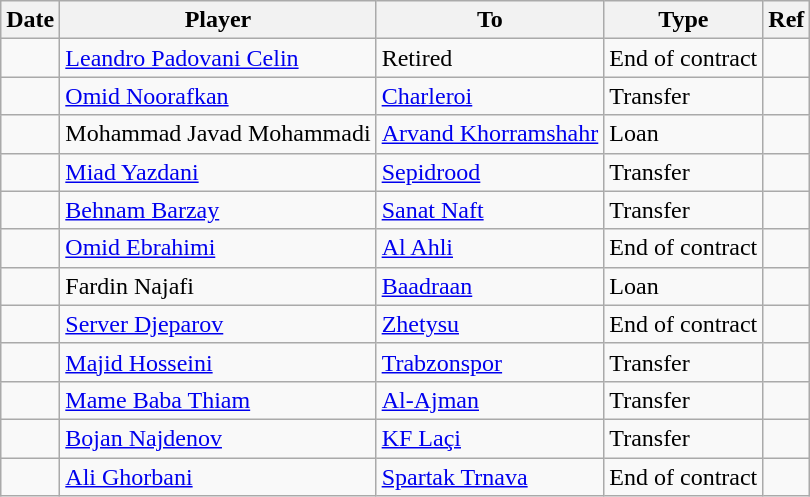<table class="wikitable">
<tr>
<th><strong>Date</strong></th>
<th><strong>Player</strong></th>
<th><strong>To</strong></th>
<th><strong>Type</strong></th>
<th><strong>Ref</strong></th>
</tr>
<tr>
<td></td>
<td> <a href='#'>Leandro Padovani Celin</a></td>
<td>Retired</td>
<td>End of contract</td>
<td></td>
</tr>
<tr>
<td></td>
<td> <a href='#'>Omid Noorafkan</a></td>
<td> <a href='#'>Charleroi</a></td>
<td>Transfer</td>
<td></td>
</tr>
<tr>
<td></td>
<td> Mohammad Javad Mohammadi</td>
<td> <a href='#'>Arvand Khorramshahr</a></td>
<td>Loan</td>
<td></td>
</tr>
<tr>
<td></td>
<td> <a href='#'>Miad Yazdani</a></td>
<td> <a href='#'>Sepidrood</a></td>
<td>Transfer</td>
<td></td>
</tr>
<tr>
<td></td>
<td> <a href='#'>Behnam Barzay</a></td>
<td> <a href='#'>Sanat Naft</a></td>
<td>Transfer</td>
<td></td>
</tr>
<tr>
<td></td>
<td> <a href='#'>Omid Ebrahimi</a></td>
<td> <a href='#'>Al Ahli</a></td>
<td>End of contract</td>
<td></td>
</tr>
<tr>
<td></td>
<td> Fardin Najafi</td>
<td> <a href='#'>Baadraan</a></td>
<td>Loan</td>
<td></td>
</tr>
<tr>
<td></td>
<td> <a href='#'>Server Djeparov</a></td>
<td> <a href='#'>Zhetysu</a></td>
<td>End of contract</td>
<td></td>
</tr>
<tr>
<td></td>
<td> <a href='#'>Majid Hosseini</a></td>
<td> <a href='#'>Trabzonspor</a></td>
<td>Transfer</td>
<td></td>
</tr>
<tr>
<td></td>
<td> <a href='#'>Mame Baba Thiam</a></td>
<td> <a href='#'>Al-Ajman</a></td>
<td>Transfer</td>
<td></td>
</tr>
<tr>
<td></td>
<td> <a href='#'>Bojan Najdenov</a></td>
<td> <a href='#'>KF Laçi</a></td>
<td>Transfer</td>
<td></td>
</tr>
<tr>
<td></td>
<td> <a href='#'>Ali Ghorbani</a></td>
<td> <a href='#'>Spartak Trnava</a></td>
<td>End of contract</td>
<td></td>
</tr>
</table>
